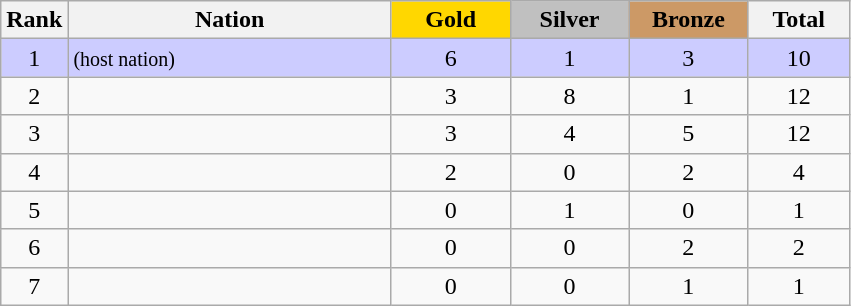<table class="wikitable sortable plainrowheaders" style="text-align:center;max-width: 15cm; width: 100%">
<tr>
<th scope="col" style="width:4%">Rank</th>
<th scope="col">Nation</th>
<th scope="col" style="background-color:gold; width:14%;">Gold</th>
<th scope="col" style="background-color:silver; width:14%;">Silver</th>
<th scope="col" style="background-color:#cc9966; width:14%;">Bronze</th>
<th scope="col" style="width:12%;">Total</th>
</tr>
<tr style="background:#ccccff">
<td>1</td>
<td align=left> <small>(host nation)</small></td>
<td>6</td>
<td>1</td>
<td>3</td>
<td>10</td>
</tr>
<tr>
<td>2</td>
<td align=left></td>
<td>3</td>
<td>8</td>
<td>1</td>
<td>12</td>
</tr>
<tr>
<td>3</td>
<td align=left></td>
<td>3</td>
<td>4</td>
<td>5</td>
<td>12</td>
</tr>
<tr>
<td>4</td>
<td align=left></td>
<td>2</td>
<td>0</td>
<td>2</td>
<td>4</td>
</tr>
<tr>
<td>5</td>
<td align=left></td>
<td>0</td>
<td>1</td>
<td>0</td>
<td>1</td>
</tr>
<tr>
<td>6</td>
<td align=left></td>
<td>0</td>
<td>0</td>
<td>2</td>
<td>2</td>
</tr>
<tr>
<td>7</td>
<td align=left></td>
<td>0</td>
<td>0</td>
<td>1</td>
<td>1</td>
</tr>
</table>
